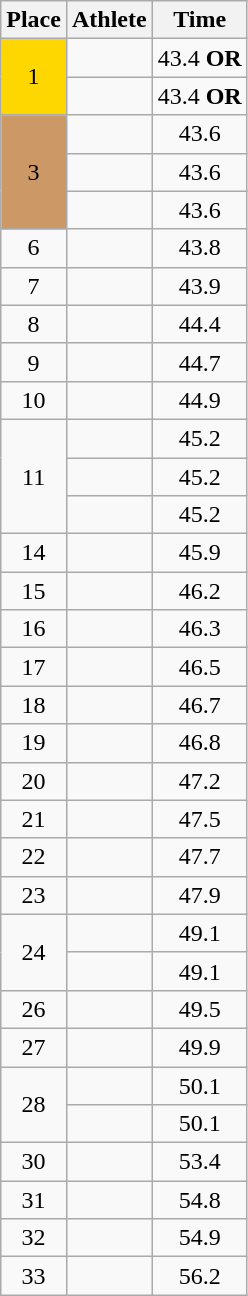<table class="wikitable" style="text-align:center">
<tr>
<th>Place</th>
<th>Athlete</th>
<th>Time</th>
</tr>
<tr>
<td bgcolor=gold rowspan=2>1</td>
<td align=left></td>
<td>43.4 <strong>OR</strong></td>
</tr>
<tr>
<td align=left></td>
<td>43.4 <strong>OR</strong></td>
</tr>
<tr>
<td bgcolor=cc9966 rowspan=3>3</td>
<td align=left></td>
<td>43.6</td>
</tr>
<tr>
<td align=left></td>
<td>43.6</td>
</tr>
<tr>
<td align=left></td>
<td>43.6</td>
</tr>
<tr>
<td>6</td>
<td align=left></td>
<td>43.8</td>
</tr>
<tr>
<td>7</td>
<td align=left></td>
<td>43.9</td>
</tr>
<tr>
<td>8</td>
<td align=left></td>
<td>44.4</td>
</tr>
<tr>
<td>9</td>
<td align=left></td>
<td>44.7</td>
</tr>
<tr>
<td>10</td>
<td align=left></td>
<td>44.9</td>
</tr>
<tr>
<td rowspan=3>11</td>
<td align=left></td>
<td>45.2</td>
</tr>
<tr>
<td align=left></td>
<td>45.2</td>
</tr>
<tr>
<td align=left></td>
<td>45.2</td>
</tr>
<tr>
<td>14</td>
<td align=left></td>
<td>45.9</td>
</tr>
<tr>
<td>15</td>
<td align=left></td>
<td>46.2</td>
</tr>
<tr>
<td>16</td>
<td align=left></td>
<td>46.3</td>
</tr>
<tr>
<td>17</td>
<td align=left></td>
<td>46.5</td>
</tr>
<tr>
<td>18</td>
<td align=left></td>
<td>46.7</td>
</tr>
<tr>
<td>19</td>
<td align=left></td>
<td>46.8</td>
</tr>
<tr>
<td>20</td>
<td align=left></td>
<td>47.2</td>
</tr>
<tr>
<td>21</td>
<td align=left></td>
<td>47.5</td>
</tr>
<tr>
<td>22</td>
<td align=left></td>
<td>47.7</td>
</tr>
<tr>
<td>23</td>
<td align=left></td>
<td>47.9</td>
</tr>
<tr>
<td rowspan=2>24</td>
<td align=left></td>
<td>49.1</td>
</tr>
<tr>
<td align=left></td>
<td>49.1</td>
</tr>
<tr>
<td>26</td>
<td align=left></td>
<td>49.5</td>
</tr>
<tr>
<td>27</td>
<td align=left></td>
<td>49.9</td>
</tr>
<tr>
<td rowspan=2>28</td>
<td align=left></td>
<td>50.1</td>
</tr>
<tr>
<td align=left></td>
<td>50.1</td>
</tr>
<tr>
<td>30</td>
<td align=left></td>
<td>53.4</td>
</tr>
<tr>
<td>31</td>
<td align=left></td>
<td>54.8</td>
</tr>
<tr>
<td>32</td>
<td align=left></td>
<td>54.9</td>
</tr>
<tr>
<td>33</td>
<td align=left></td>
<td>56.2</td>
</tr>
</table>
